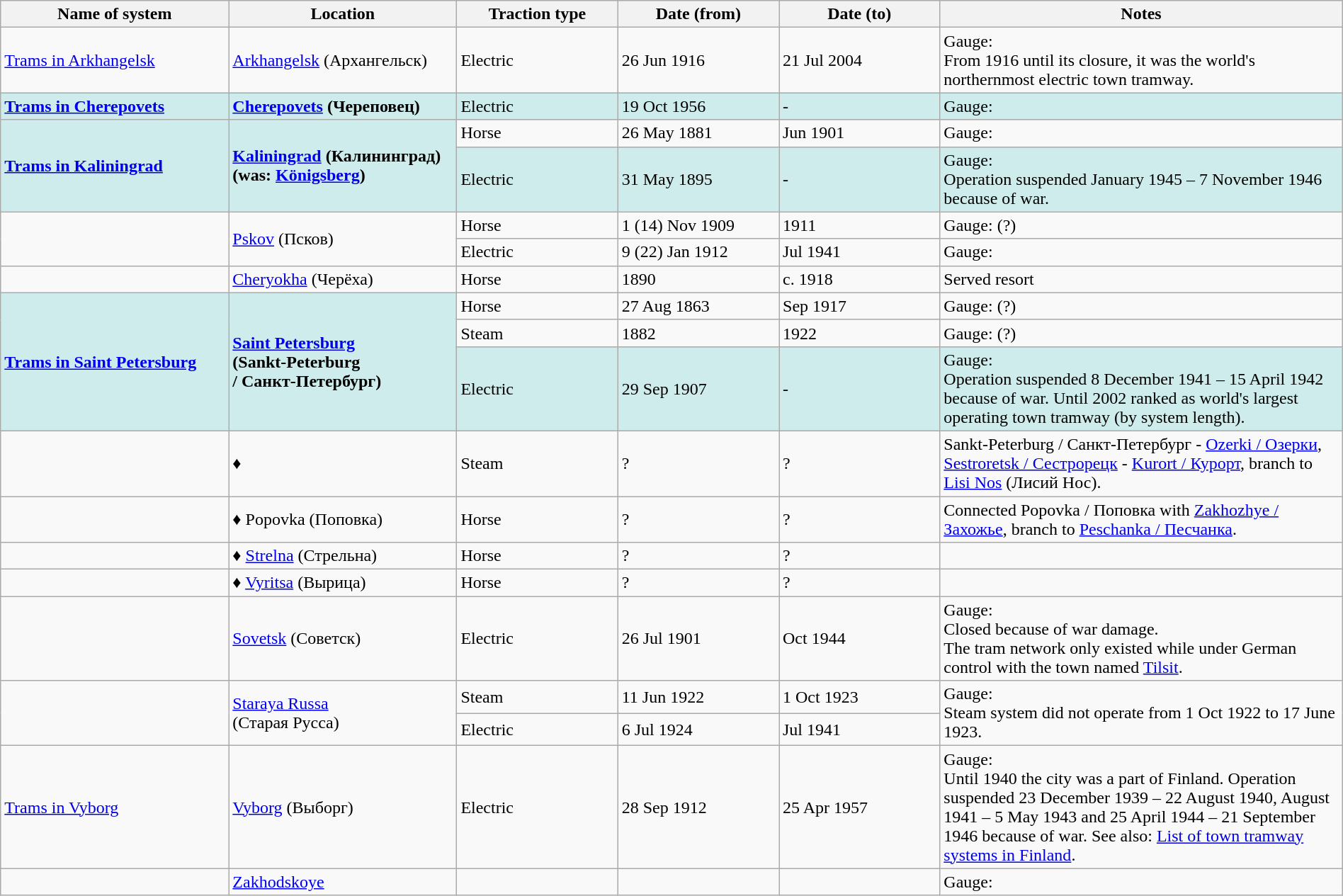<table class="wikitable sortable" style="width:100%;">
<tr>
<th style="width:17%;">Name of system</th>
<th style="width:17%;">Location</th>
<th style="width:12%;">Traction type</th>
<th style="width:12%;">Date (from)</th>
<th style="width:12%;">Date (to)</th>
<th style="width:30%;">Notes</th>
</tr>
<tr>
<td><a href='#'>Trams in Arkhangelsk</a></td>
<td><a href='#'>Arkhangelsk</a> (Архангельск)</td>
<td>Electric</td>
<td>26 Jun 1916</td>
<td>21 Jul 2004</td>
<td>Gauge: <br>From 1916 until its closure, it was the world's northernmost electric town tramway.</td>
</tr>
<tr style="background:#CFECEC">
<td><strong><a href='#'>Trams in Cherepovets</a></strong></td>
<td><strong><a href='#'>Cherepovets</a> (Череповец)</strong></td>
<td>Electric</td>
<td>19 Oct 1956</td>
<td>-</td>
<td>Gauge: </td>
</tr>
<tr>
<td rowspan="2" style="background:#CFECEC"><strong><a href='#'>Trams in Kaliningrad</a></strong></td>
<td rowspan="2" style="background:#CFECEC"><strong><a href='#'>Kaliningrad</a> (Калининград)<br>(was: <a href='#'>Königsberg</a>)</strong></td>
<td>Horse</td>
<td>26 May 1881</td>
<td>Jun 1901</td>
<td>Gauge: </td>
</tr>
<tr style="background:#CFECEC">
<td>Electric</td>
<td>31 May 1895</td>
<td>-</td>
<td>Gauge: <br>Operation suspended January 1945 – 7 November 1946 because of war.</td>
</tr>
<tr>
<td rowspan="2"> </td>
<td rowspan="2"><a href='#'>Pskov</a> (Псков)</td>
<td>Horse</td>
<td>1 (14) Nov 1909</td>
<td>1911</td>
<td>Gauge: (?)</td>
</tr>
<tr>
<td>Electric</td>
<td>9 (22) Jan 1912</td>
<td>Jul 1941</td>
<td>Gauge: </td>
</tr>
<tr>
<td></td>
<td><a href='#'>Cheryokha</a> (Черёха)</td>
<td>Horse</td>
<td>1890</td>
<td>c. 1918</td>
<td>Served resort</td>
</tr>
<tr>
<td rowspan="3" style="background:#CFECEC"><strong><a href='#'>Trams in Saint Petersburg</a></strong></td>
<td rowspan="3" style="background:#CFECEC"><strong><a href='#'>Saint Petersburg</a><br>(Sankt-Peterburg<br>/ Санкт-Петербург)</strong></td>
<td>Horse</td>
<td>27 Aug 1863</td>
<td>Sep 1917</td>
<td>Gauge: (?)</td>
</tr>
<tr>
<td>Steam</td>
<td>1882</td>
<td>1922</td>
<td>Gauge: (?)</td>
</tr>
<tr style="background:#CFECEC">
<td>Electric</td>
<td>29 Sep 1907</td>
<td>-</td>
<td>Gauge: <br>Operation suspended 8 December 1941 – 15 April 1942 because of war. Until 2002 ranked as world's largest operating town tramway (by system length).</td>
</tr>
<tr>
<td> </td>
<td>♦</td>
<td>Steam</td>
<td>?</td>
<td>?</td>
<td>Sankt-Peterburg / Санкт-Петербург - <a href='#'>Ozerki / Озерки</a>, <a href='#'>Sestroretsk / Сестрорецк</a> - <a href='#'>Kurort / Курорт</a>, branch to <a href='#'>Lisi Nos</a> (Лисий Нос).</td>
</tr>
<tr>
<td> </td>
<td>♦ Popovka (Поповка)</td>
<td>Horse</td>
<td>?</td>
<td>?</td>
<td>Connected Popovka / Поповка with <a href='#'>Zakhozhye / Захожье</a>, branch to <a href='#'>Peschanka / Песчанка</a>.</td>
</tr>
<tr>
<td> </td>
<td>♦ <a href='#'>Strelna</a> (Стрельна)</td>
<td>Horse</td>
<td>?</td>
<td>?</td>
<td> </td>
</tr>
<tr>
<td> </td>
<td>♦ <a href='#'>Vyritsa</a> (Вырица)</td>
<td>Horse</td>
<td>?</td>
<td>?</td>
<td> </td>
</tr>
<tr>
<td> </td>
<td><a href='#'>Sovetsk</a> (Советск)</td>
<td>Electric</td>
<td>26 Jul 1901</td>
<td>Oct 1944</td>
<td>Gauge: <br>Closed because of war damage.<br>The tram network only existed while under German control with the town named <a href='#'>Tilsit</a>.</td>
</tr>
<tr>
<td rowspan="2"> </td>
<td rowspan="2"><a href='#'>Staraya Russa</a><br>(Старая Русса)</td>
<td>Steam</td>
<td>11 Jun 1922</td>
<td>1 Oct 1923</td>
<td rowspan="2">Gauge: <br>Steam system did not operate from 1 Oct 1922 to 17 June 1923.</td>
</tr>
<tr>
<td>Electric</td>
<td>6 Jul 1924</td>
<td>Jul 1941</td>
</tr>
<tr>
<td><a href='#'>Trams in Vyborg</a></td>
<td><a href='#'>Vyborg</a> (Выборг)</td>
<td>Electric</td>
<td>28 Sep 1912</td>
<td>25 Apr 1957</td>
<td>Gauge: <br>Until 1940 the city was a part of Finland. Operation suspended 23 December 1939 – 22 August 1940, August 1941 – 5 May 1943 and 25 April 1944 – 21 September 1946 because of war. See also: <a href='#'>List of town tramway systems in Finland</a>.</td>
</tr>
<tr>
<td></td>
<td><a href='#'>Zakhodskoye</a></td>
<td></td>
<td></td>
<td></td>
<td>Gauge: </td>
</tr>
</table>
